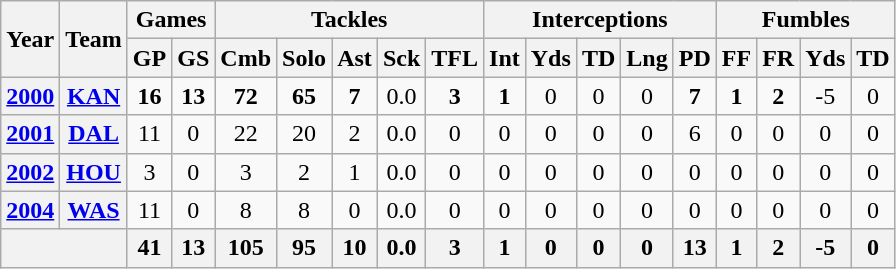<table class="wikitable" style="text-align:center">
<tr>
<th rowspan="2">Year</th>
<th rowspan="2">Team</th>
<th colspan="2">Games</th>
<th colspan="5">Tackles</th>
<th colspan="5">Interceptions</th>
<th colspan="4">Fumbles</th>
</tr>
<tr>
<th>GP</th>
<th>GS</th>
<th>Cmb</th>
<th>Solo</th>
<th>Ast</th>
<th>Sck</th>
<th>TFL</th>
<th>Int</th>
<th>Yds</th>
<th>TD</th>
<th>Lng</th>
<th>PD</th>
<th>FF</th>
<th>FR</th>
<th>Yds</th>
<th>TD</th>
</tr>
<tr>
<th><a href='#'>2000</a></th>
<th><a href='#'>KAN</a></th>
<td><strong>16</strong></td>
<td><strong>13</strong></td>
<td><strong>72</strong></td>
<td><strong>65</strong></td>
<td><strong>7</strong></td>
<td>0.0</td>
<td><strong>3</strong></td>
<td><strong>1</strong></td>
<td>0</td>
<td>0</td>
<td>0</td>
<td><strong>7</strong></td>
<td><strong>1</strong></td>
<td><strong>2</strong></td>
<td>-5</td>
<td>0</td>
</tr>
<tr>
<th><a href='#'>2001</a></th>
<th><a href='#'>DAL</a></th>
<td>11</td>
<td>0</td>
<td>22</td>
<td>20</td>
<td>2</td>
<td>0.0</td>
<td>0</td>
<td>0</td>
<td>0</td>
<td>0</td>
<td>0</td>
<td>6</td>
<td>0</td>
<td>0</td>
<td>0</td>
<td>0</td>
</tr>
<tr>
<th><a href='#'>2002</a></th>
<th><a href='#'>HOU</a></th>
<td>3</td>
<td>0</td>
<td>3</td>
<td>2</td>
<td>1</td>
<td>0.0</td>
<td>0</td>
<td>0</td>
<td>0</td>
<td>0</td>
<td>0</td>
<td>0</td>
<td>0</td>
<td>0</td>
<td>0</td>
<td>0</td>
</tr>
<tr>
<th><a href='#'>2004</a></th>
<th><a href='#'>WAS</a></th>
<td>11</td>
<td>0</td>
<td>8</td>
<td>8</td>
<td>0</td>
<td>0.0</td>
<td>0</td>
<td>0</td>
<td>0</td>
<td>0</td>
<td>0</td>
<td>0</td>
<td>0</td>
<td>0</td>
<td>0</td>
<td>0</td>
</tr>
<tr>
<th colspan="2"></th>
<th>41</th>
<th>13</th>
<th>105</th>
<th>95</th>
<th>10</th>
<th>0.0</th>
<th>3</th>
<th>1</th>
<th>0</th>
<th>0</th>
<th>0</th>
<th>13</th>
<th>1</th>
<th>2</th>
<th>-5</th>
<th>0</th>
</tr>
</table>
